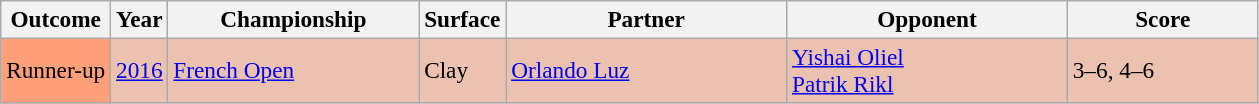<table class="sortable wikitable" style=font-size:97%>
<tr>
<th>Outcome</th>
<th>Year</th>
<th width=160>Championship</th>
<th>Surface</th>
<th width=180>Partner</th>
<th width=180>Opponent</th>
<th width=120>Score</th>
</tr>
<tr style="background:#ebc2af;">
<td style="background:#ffa07a;">Runner-up</td>
<td><a href='#'>2016</a></td>
<td><a href='#'>French Open</a></td>
<td>Clay</td>
<td> <a href='#'>Orlando Luz</a></td>
<td> <a href='#'>Yishai Oliel</a><br> <a href='#'>Patrik Rikl</a></td>
<td>3–6, 4–6</td>
</tr>
</table>
